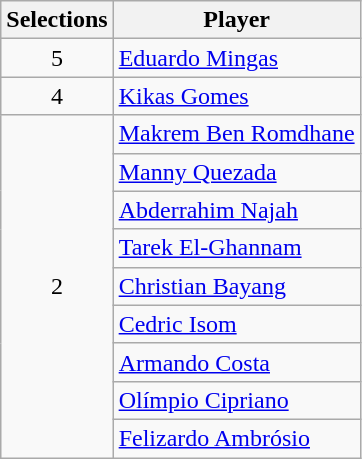<table class="wikitable">
<tr>
<th>Selections</th>
<th>Player</th>
</tr>
<tr>
<td align=center>5</td>
<td><a href='#'>Eduardo Mingas</a></td>
</tr>
<tr>
<td align=center>4</td>
<td><a href='#'>Kikas Gomes</a></td>
</tr>
<tr>
<td rowspan=9 align=center>2</td>
<td><a href='#'>Makrem Ben Romdhane</a></td>
</tr>
<tr>
<td><a href='#'>Manny Quezada</a></td>
</tr>
<tr>
<td><a href='#'>Abderrahim Najah</a></td>
</tr>
<tr>
<td><a href='#'>Tarek El-Ghannam</a></td>
</tr>
<tr>
<td><a href='#'>Christian Bayang</a></td>
</tr>
<tr>
<td><a href='#'>Cedric Isom</a></td>
</tr>
<tr>
<td><a href='#'>Armando Costa</a></td>
</tr>
<tr>
<td><a href='#'>Olímpio Cipriano</a></td>
</tr>
<tr>
<td><a href='#'>Felizardo Ambrósio</a></td>
</tr>
</table>
